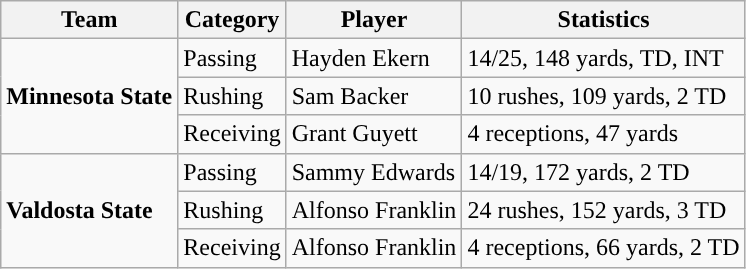<table class="wikitable" style="float: left;">
<tr>
<th>Team</th>
<th>Category</th>
<th>Player</th>
<th>Statistics</th>
</tr>
<tr>
<td rowspan=3><strong>Minnesota State</strong></td>
<td>Passing</td>
<td>Hayden Ekern</td>
<td>14/25, 148 yards, TD, INT</td>
</tr>
<tr>
<td>Rushing</td>
<td>Sam Backer</td>
<td>10 rushes, 109 yards, 2 TD</td>
</tr>
<tr>
<td>Receiving</td>
<td>Grant Guyett</td>
<td>4 receptions, 47 yards</td>
</tr>
<tr>
<td rowspan=3><strong>Valdosta State</strong></td>
<td>Passing</td>
<td>Sammy Edwards</td>
<td>14/19, 172 yards, 2 TD</td>
</tr>
<tr>
<td>Rushing</td>
<td>Alfonso Franklin</td>
<td>24 rushes, 152 yards, 3 TD</td>
</tr>
<tr>
<td>Receiving</td>
<td>Alfonso Franklin</td>
<td>4 receptions, 66 yards, 2 TD</td>
</tr>
</table>
